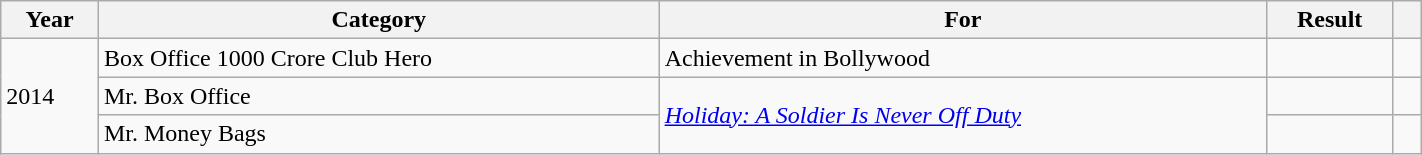<table class="wikitable sortable plainrowheaders" width=75%>
<tr>
<th scope="col">Year</th>
<th scope="col">Category</th>
<th scope="col">For</th>
<th scope="col">Result</th>
<th scope="col" class="unsortable" width=2%></th>
</tr>
<tr>
<td rowspan="3">2014</td>
<td>Box Office 1000 Crore Club Hero</td>
<td>Achievement in Bollywood</td>
<td></td>
<td style="text-align:center;"></td>
</tr>
<tr>
<td>Mr. Box Office</td>
<td rowspan="2"><em><a href='#'>Holiday: A Soldier Is Never Off Duty</a></em></td>
<td></td>
<td style="text-align:center;"></td>
</tr>
<tr>
<td>Mr. Money Bags</td>
<td></td>
<td style="text-align:center;"></td>
</tr>
</table>
